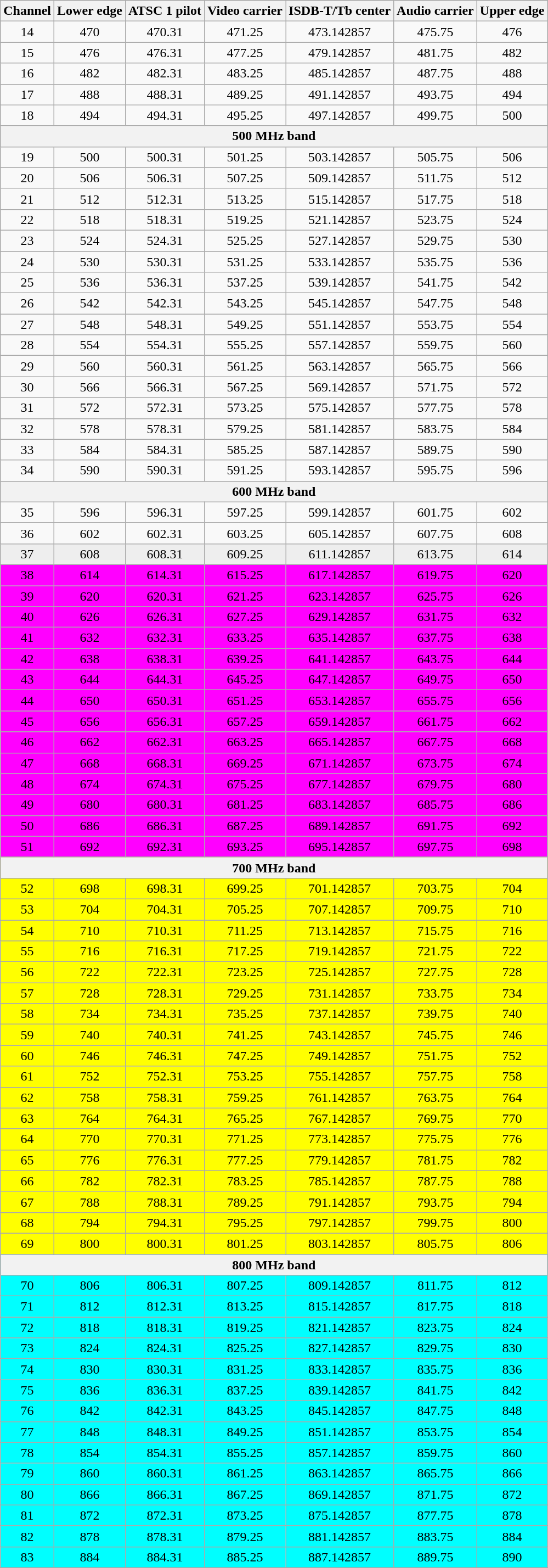<table class="wikitable" style="text-align: center; border-collapse:collapse">
<tr>
<th>Channel</th>
<th>Lower edge</th>
<th>ATSC 1 pilot</th>
<th>Video carrier</th>
<th>ISDB-T/Tb center</th>
<th>Audio carrier</th>
<th>Upper edge</th>
</tr>
<tr>
<td>14</td>
<td>470</td>
<td>470.31</td>
<td>471.25</td>
<td>473.142857</td>
<td>475.75</td>
<td>476</td>
</tr>
<tr>
<td>15</td>
<td>476</td>
<td>476.31</td>
<td>477.25</td>
<td>479.142857</td>
<td>481.75</td>
<td>482</td>
</tr>
<tr>
<td>16</td>
<td>482</td>
<td>482.31</td>
<td>483.25</td>
<td>485.142857</td>
<td>487.75</td>
<td>488</td>
</tr>
<tr>
<td>17</td>
<td>488</td>
<td>488.31</td>
<td>489.25</td>
<td>491.142857</td>
<td>493.75</td>
<td>494</td>
</tr>
<tr>
<td>18</td>
<td>494</td>
<td>494.31</td>
<td>495.25</td>
<td>497.142857</td>
<td>499.75</td>
<td>500</td>
</tr>
<tr>
<th colspan=7>500 MHz band</th>
</tr>
<tr>
<td>19</td>
<td>500</td>
<td>500.31</td>
<td>501.25</td>
<td>503.142857</td>
<td>505.75</td>
<td>506</td>
</tr>
<tr>
<td>20</td>
<td>506</td>
<td>506.31</td>
<td>507.25</td>
<td>509.142857</td>
<td>511.75</td>
<td>512</td>
</tr>
<tr>
<td>21</td>
<td>512</td>
<td>512.31</td>
<td>513.25</td>
<td>515.142857</td>
<td>517.75</td>
<td>518</td>
</tr>
<tr>
<td>22</td>
<td>518</td>
<td>518.31</td>
<td>519.25</td>
<td>521.142857</td>
<td>523.75</td>
<td>524</td>
</tr>
<tr>
<td>23</td>
<td>524</td>
<td>524.31</td>
<td>525.25</td>
<td>527.142857</td>
<td>529.75</td>
<td>530</td>
</tr>
<tr>
<td>24</td>
<td>530</td>
<td>530.31</td>
<td>531.25</td>
<td>533.142857</td>
<td>535.75</td>
<td>536</td>
</tr>
<tr>
<td>25</td>
<td>536</td>
<td>536.31</td>
<td>537.25</td>
<td>539.142857</td>
<td>541.75</td>
<td>542</td>
</tr>
<tr>
<td>26</td>
<td>542</td>
<td>542.31</td>
<td>543.25</td>
<td>545.142857</td>
<td>547.75</td>
<td>548</td>
</tr>
<tr>
<td>27</td>
<td>548</td>
<td>548.31</td>
<td>549.25</td>
<td>551.142857</td>
<td>553.75</td>
<td>554</td>
</tr>
<tr>
<td>28</td>
<td>554</td>
<td>554.31</td>
<td>555.25</td>
<td>557.142857</td>
<td>559.75</td>
<td>560</td>
</tr>
<tr>
<td>29</td>
<td>560</td>
<td>560.31</td>
<td>561.25</td>
<td>563.142857</td>
<td>565.75</td>
<td>566</td>
</tr>
<tr>
<td>30</td>
<td>566</td>
<td>566.31</td>
<td>567.25</td>
<td>569.142857</td>
<td>571.75</td>
<td>572</td>
</tr>
<tr>
<td>31</td>
<td>572</td>
<td>572.31</td>
<td>573.25</td>
<td>575.142857</td>
<td>577.75</td>
<td>578</td>
</tr>
<tr>
<td>32</td>
<td>578</td>
<td>578.31</td>
<td>579.25</td>
<td>581.142857</td>
<td>583.75</td>
<td>584</td>
</tr>
<tr>
<td>33</td>
<td>584</td>
<td>584.31</td>
<td>585.25</td>
<td>587.142857</td>
<td>589.75</td>
<td>590</td>
</tr>
<tr>
<td>34</td>
<td>590</td>
<td>590.31</td>
<td>591.25</td>
<td>593.142857</td>
<td>595.75</td>
<td>596</td>
</tr>
<tr>
<th colspan=7>600 MHz band</th>
</tr>
<tr>
<td>35</td>
<td>596</td>
<td>596.31</td>
<td>597.25</td>
<td>599.142857</td>
<td>601.75</td>
<td>602</td>
</tr>
<tr>
<td>36</td>
<td>602</td>
<td>602.31</td>
<td>603.25</td>
<td>605.142857</td>
<td>607.75</td>
<td>608</td>
</tr>
<tr bgcolor=#EEEEEE>
<td>37</td>
<td>608</td>
<td>608.31</td>
<td>609.25</td>
<td>611.142857</td>
<td>613.75</td>
<td>614</td>
</tr>
<tr bgcolor=#FF00FF>
<td>38</td>
<td>614</td>
<td>614.31</td>
<td>615.25</td>
<td>617.142857</td>
<td>619.75</td>
<td>620</td>
</tr>
<tr bgcolor=#FF00FF>
<td>39</td>
<td>620</td>
<td>620.31</td>
<td>621.25</td>
<td>623.142857</td>
<td>625.75</td>
<td>626</td>
</tr>
<tr bgcolor=#FF00FF>
<td>40</td>
<td>626</td>
<td>626.31</td>
<td>627.25</td>
<td>629.142857</td>
<td>631.75</td>
<td>632</td>
</tr>
<tr bgcolor=#FF00FF>
<td>41</td>
<td>632</td>
<td>632.31</td>
<td>633.25</td>
<td>635.142857</td>
<td>637.75</td>
<td>638</td>
</tr>
<tr bgcolor=#FF00FF>
<td>42</td>
<td>638</td>
<td>638.31</td>
<td>639.25</td>
<td>641.142857</td>
<td>643.75</td>
<td>644</td>
</tr>
<tr bgcolor=#FF00FF>
<td>43</td>
<td>644</td>
<td>644.31</td>
<td>645.25</td>
<td>647.142857</td>
<td>649.75</td>
<td>650</td>
</tr>
<tr bgcolor=#FF00FF>
<td>44</td>
<td>650</td>
<td>650.31</td>
<td>651.25</td>
<td>653.142857</td>
<td>655.75</td>
<td>656</td>
</tr>
<tr bgcolor=#FF00FF>
<td>45</td>
<td>656</td>
<td>656.31</td>
<td>657.25</td>
<td>659.142857</td>
<td>661.75</td>
<td>662</td>
</tr>
<tr bgcolor=#FF00FF>
<td>46</td>
<td>662</td>
<td>662.31</td>
<td>663.25</td>
<td>665.142857</td>
<td>667.75</td>
<td>668</td>
</tr>
<tr bgcolor=#FF00FF>
<td>47</td>
<td>668</td>
<td>668.31</td>
<td>669.25</td>
<td>671.142857</td>
<td>673.75</td>
<td>674</td>
</tr>
<tr bgcolor=#FF00FF>
<td>48</td>
<td>674</td>
<td>674.31</td>
<td>675.25</td>
<td>677.142857</td>
<td>679.75</td>
<td>680</td>
</tr>
<tr bgcolor=#FF00FF>
<td>49</td>
<td>680</td>
<td>680.31</td>
<td>681.25</td>
<td>683.142857</td>
<td>685.75</td>
<td>686</td>
</tr>
<tr bgcolor=#FF00FF>
<td>50</td>
<td>686</td>
<td>686.31</td>
<td>687.25</td>
<td>689.142857</td>
<td>691.75</td>
<td>692</td>
</tr>
<tr bgcolor=#FF00FF>
<td>51</td>
<td>692</td>
<td>692.31</td>
<td>693.25</td>
<td>695.142857</td>
<td>697.75</td>
<td>698</td>
</tr>
<tr bgcolor=#FFFF00>
<th colspan=7>700 MHz band</th>
</tr>
<tr bgcolor=#FFFF00>
<td>52</td>
<td>698</td>
<td>698.31</td>
<td>699.25</td>
<td>701.142857</td>
<td>703.75</td>
<td>704</td>
</tr>
<tr bgcolor=#FFFF00>
<td>53</td>
<td>704</td>
<td>704.31</td>
<td>705.25</td>
<td>707.142857</td>
<td>709.75</td>
<td>710</td>
</tr>
<tr bgcolor=#FFFF00>
<td>54</td>
<td>710</td>
<td>710.31</td>
<td>711.25</td>
<td>713.142857</td>
<td>715.75</td>
<td>716</td>
</tr>
<tr bgcolor=#FFFF00>
<td>55</td>
<td>716</td>
<td>716.31</td>
<td>717.25</td>
<td>719.142857</td>
<td>721.75</td>
<td>722</td>
</tr>
<tr bgcolor=#FFFF00>
<td>56</td>
<td>722</td>
<td>722.31</td>
<td>723.25</td>
<td>725.142857</td>
<td>727.75</td>
<td>728</td>
</tr>
<tr bgcolor=#FFFF00>
<td>57</td>
<td>728</td>
<td>728.31</td>
<td>729.25</td>
<td>731.142857</td>
<td>733.75</td>
<td>734</td>
</tr>
<tr bgcolor=#FFFF00>
<td>58</td>
<td>734</td>
<td>734.31</td>
<td>735.25</td>
<td>737.142857</td>
<td>739.75</td>
<td>740</td>
</tr>
<tr bgcolor=#FFFF00>
<td>59</td>
<td>740</td>
<td>740.31</td>
<td>741.25</td>
<td>743.142857</td>
<td>745.75</td>
<td>746</td>
</tr>
<tr bgcolor=#FFFF00>
<td>60</td>
<td>746</td>
<td>746.31</td>
<td>747.25</td>
<td>749.142857</td>
<td>751.75</td>
<td>752</td>
</tr>
<tr bgcolor=#FFFF00>
<td>61</td>
<td>752</td>
<td>752.31</td>
<td>753.25</td>
<td>755.142857</td>
<td>757.75</td>
<td>758</td>
</tr>
<tr bgcolor=#FFFF00>
<td>62</td>
<td>758</td>
<td>758.31</td>
<td>759.25</td>
<td>761.142857</td>
<td>763.75</td>
<td>764</td>
</tr>
<tr bgcolor=#FFFF00>
<td>63</td>
<td>764</td>
<td>764.31</td>
<td>765.25</td>
<td>767.142857</td>
<td>769.75</td>
<td>770</td>
</tr>
<tr bgcolor=#FFFF00>
<td>64</td>
<td>770</td>
<td>770.31</td>
<td>771.25</td>
<td>773.142857</td>
<td>775.75</td>
<td>776</td>
</tr>
<tr bgcolor=#FFFF00>
<td>65</td>
<td>776</td>
<td>776.31</td>
<td>777.25</td>
<td>779.142857</td>
<td>781.75</td>
<td>782</td>
</tr>
<tr bgcolor=#FFFF00>
<td>66</td>
<td>782</td>
<td>782.31</td>
<td>783.25</td>
<td>785.142857</td>
<td>787.75</td>
<td>788</td>
</tr>
<tr bgcolor=#FFFF00>
<td>67</td>
<td>788</td>
<td>788.31</td>
<td>789.25</td>
<td>791.142857</td>
<td>793.75</td>
<td>794</td>
</tr>
<tr bgcolor=#FFFF00>
<td>68</td>
<td>794</td>
<td>794.31</td>
<td>795.25</td>
<td>797.142857</td>
<td>799.75</td>
<td>800</td>
</tr>
<tr bgcolor=#FFFF00>
<td>69</td>
<td>800</td>
<td>800.31</td>
<td>801.25</td>
<td>803.142857</td>
<td>805.75</td>
<td>806</td>
</tr>
<tr bgcolor=#00FFFF>
<th colspan=7>800 MHz band</th>
</tr>
<tr bgcolor=#00FFFF>
<td>70</td>
<td>806</td>
<td>806.31</td>
<td>807.25</td>
<td>809.142857</td>
<td>811.75</td>
<td>812</td>
</tr>
<tr bgcolor=#00FFFF>
<td>71</td>
<td>812</td>
<td>812.31</td>
<td>813.25</td>
<td>815.142857</td>
<td>817.75</td>
<td>818</td>
</tr>
<tr bgcolor=#00FFFF>
<td>72</td>
<td>818</td>
<td>818.31</td>
<td>819.25</td>
<td>821.142857</td>
<td>823.75</td>
<td>824</td>
</tr>
<tr bgcolor=#00FFFF>
<td>73</td>
<td>824</td>
<td>824.31</td>
<td>825.25</td>
<td>827.142857</td>
<td>829.75</td>
<td>830</td>
</tr>
<tr bgcolor=#00FFFF>
<td>74</td>
<td>830</td>
<td>830.31</td>
<td>831.25</td>
<td>833.142857</td>
<td>835.75</td>
<td>836</td>
</tr>
<tr bgcolor=#00FFFF>
<td>75</td>
<td>836</td>
<td>836.31</td>
<td>837.25</td>
<td>839.142857</td>
<td>841.75</td>
<td>842</td>
</tr>
<tr bgcolor=#00FFFF>
<td>76</td>
<td>842</td>
<td>842.31</td>
<td>843.25</td>
<td>845.142857</td>
<td>847.75</td>
<td>848</td>
</tr>
<tr bgcolor=#00FFFF>
<td>77</td>
<td>848</td>
<td>848.31</td>
<td>849.25</td>
<td>851.142857</td>
<td>853.75</td>
<td>854</td>
</tr>
<tr bgcolor=#00FFFF>
<td>78</td>
<td>854</td>
<td>854.31</td>
<td>855.25</td>
<td>857.142857</td>
<td>859.75</td>
<td>860</td>
</tr>
<tr bgcolor=#00FFFF>
<td>79</td>
<td>860</td>
<td>860.31</td>
<td>861.25</td>
<td>863.142857</td>
<td>865.75</td>
<td>866</td>
</tr>
<tr bgcolor=#00FFFF>
<td>80</td>
<td>866</td>
<td>866.31</td>
<td>867.25</td>
<td>869.142857</td>
<td>871.75</td>
<td>872</td>
</tr>
<tr bgcolor=#00FFFF>
<td>81</td>
<td>872</td>
<td>872.31</td>
<td>873.25</td>
<td>875.142857</td>
<td>877.75</td>
<td>878</td>
</tr>
<tr bgcolor=#00FFFF>
<td>82</td>
<td>878</td>
<td>878.31</td>
<td>879.25</td>
<td>881.142857</td>
<td>883.75</td>
<td>884</td>
</tr>
<tr bgcolor=#00FFFF>
<td>83</td>
<td>884</td>
<td>884.31</td>
<td>885.25</td>
<td>887.142857</td>
<td>889.75</td>
<td>890</td>
</tr>
</table>
